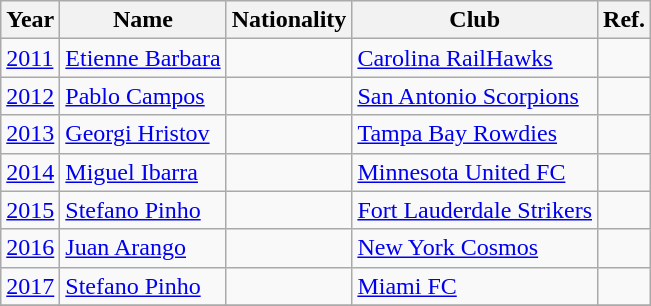<table class="wikitable sortable">
<tr>
<th>Year</th>
<th>Name</th>
<th>Nationality</th>
<th>Club</th>
<th>Ref.</th>
</tr>
<tr>
<td><a href='#'>2011</a></td>
<td><a href='#'>Etienne Barbara</a></td>
<td></td>
<td><a href='#'>Carolina RailHawks</a></td>
<td></td>
</tr>
<tr>
<td><a href='#'>2012</a></td>
<td><a href='#'>Pablo Campos</a></td>
<td></td>
<td><a href='#'>San Antonio Scorpions</a></td>
<td></td>
</tr>
<tr>
<td><a href='#'>2013</a></td>
<td><a href='#'>Georgi Hristov</a></td>
<td></td>
<td><a href='#'>Tampa Bay Rowdies</a></td>
<td></td>
</tr>
<tr>
<td><a href='#'>2014</a></td>
<td><a href='#'>Miguel Ibarra</a></td>
<td></td>
<td><a href='#'>Minnesota United FC</a></td>
<td></td>
</tr>
<tr>
<td><a href='#'>2015</a></td>
<td><a href='#'>Stefano Pinho</a></td>
<td></td>
<td><a href='#'>Fort Lauderdale Strikers</a></td>
<td></td>
</tr>
<tr>
<td><a href='#'>2016</a></td>
<td><a href='#'>Juan Arango</a></td>
<td></td>
<td><a href='#'>New York Cosmos</a></td>
<td></td>
</tr>
<tr>
<td><a href='#'>2017</a></td>
<td><a href='#'>Stefano Pinho</a></td>
<td></td>
<td><a href='#'>Miami FC</a></td>
<td></td>
</tr>
<tr>
</tr>
</table>
